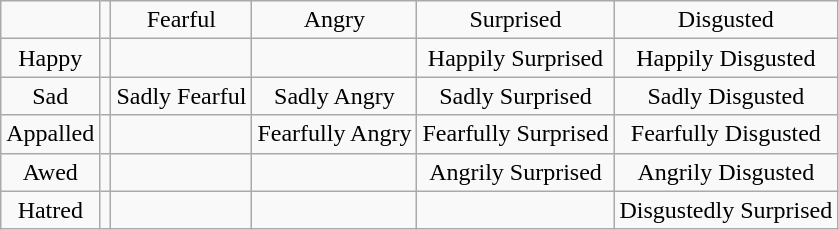<table class="wikitable" style="text-align:center">
<tr>
<td></td>
<td></td>
<td>Fearful</td>
<td>Angry</td>
<td>Surprised</td>
<td>Disgusted</td>
</tr>
<tr>
<td>Happy</td>
<td></td>
<td></td>
<td></td>
<td>Happily Surprised</td>
<td>Happily Disgusted</td>
</tr>
<tr>
<td>Sad</td>
<td></td>
<td>Sadly Fearful</td>
<td>Sadly Angry</td>
<td>Sadly Surprised</td>
<td>Sadly Disgusted</td>
</tr>
<tr>
<td>Appalled</td>
<td></td>
<td></td>
<td>Fearfully Angry</td>
<td>Fearfully Surprised</td>
<td>Fearfully Disgusted</td>
</tr>
<tr>
<td>Awed</td>
<td></td>
<td></td>
<td></td>
<td>Angrily Surprised</td>
<td>Angrily Disgusted</td>
</tr>
<tr>
<td>Hatred</td>
<td></td>
<td></td>
<td></td>
<td></td>
<td>Disgustedly Surprised</td>
</tr>
</table>
